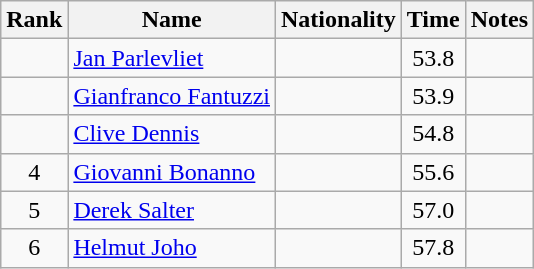<table class="wikitable sortable" style="text-align:center">
<tr>
<th>Rank</th>
<th>Name</th>
<th>Nationality</th>
<th>Time</th>
<th>Notes</th>
</tr>
<tr>
<td></td>
<td align=left><a href='#'>Jan Parlevliet</a></td>
<td align=left></td>
<td>53.8</td>
<td></td>
</tr>
<tr>
<td></td>
<td align=left><a href='#'>Gianfranco Fantuzzi</a></td>
<td align=left></td>
<td>53.9</td>
<td></td>
</tr>
<tr>
<td></td>
<td align=left><a href='#'>Clive Dennis</a></td>
<td align=left></td>
<td>54.8</td>
<td></td>
</tr>
<tr>
<td>4</td>
<td align=left><a href='#'>Giovanni Bonanno</a></td>
<td align=left></td>
<td>55.6</td>
<td></td>
</tr>
<tr>
<td>5</td>
<td align=left><a href='#'>Derek Salter</a></td>
<td align=left></td>
<td>57.0</td>
<td></td>
</tr>
<tr>
<td>6</td>
<td align=left><a href='#'>Helmut Joho</a></td>
<td align=left></td>
<td>57.8</td>
<td></td>
</tr>
</table>
